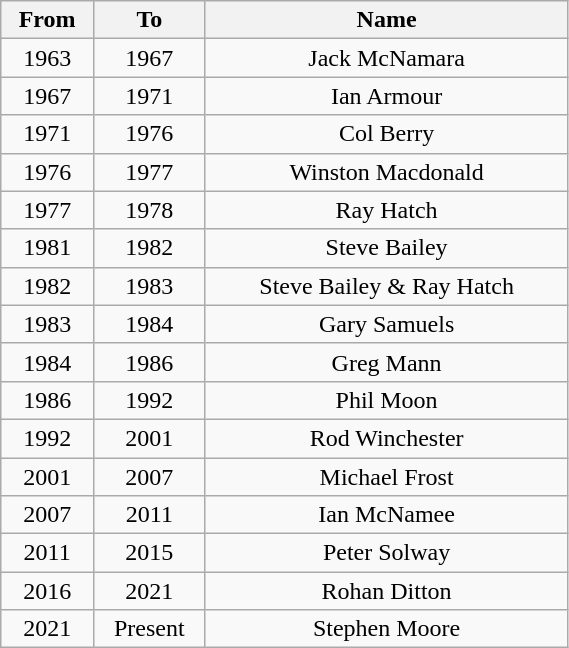<table class="wikitable" style="text-align:center; width:30%;">
<tr>
<th>From</th>
<th>To</th>
<th>Name</th>
</tr>
<tr>
<td>1963</td>
<td>1967</td>
<td>Jack McNamara</td>
</tr>
<tr>
<td>1967</td>
<td>1971</td>
<td>Ian Armour</td>
</tr>
<tr>
<td>1971</td>
<td>1976</td>
<td>Col Berry</td>
</tr>
<tr>
<td>1976</td>
<td>1977</td>
<td>Winston Macdonald</td>
</tr>
<tr>
<td>1977</td>
<td>1978</td>
<td>Ray Hatch</td>
</tr>
<tr>
<td>1981</td>
<td>1982</td>
<td>Steve Bailey</td>
</tr>
<tr>
<td>1982</td>
<td>1983</td>
<td>Steve Bailey & Ray Hatch</td>
</tr>
<tr>
<td>1983</td>
<td>1984</td>
<td>Gary Samuels</td>
</tr>
<tr>
<td>1984</td>
<td>1986</td>
<td>Greg Mann</td>
</tr>
<tr>
<td>1986</td>
<td>1992</td>
<td>Phil Moon</td>
</tr>
<tr>
<td>1992</td>
<td>2001</td>
<td>Rod Winchester</td>
</tr>
<tr>
<td>2001</td>
<td>2007</td>
<td>Michael Frost</td>
</tr>
<tr>
<td>2007</td>
<td>2011</td>
<td>Ian McNamee</td>
</tr>
<tr>
<td>2011</td>
<td>2015</td>
<td>Peter Solway</td>
</tr>
<tr>
<td>2016</td>
<td>2021</td>
<td>Rohan Ditton</td>
</tr>
<tr>
<td>2021</td>
<td>Present</td>
<td>Stephen Moore</td>
</tr>
</table>
